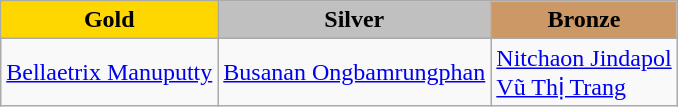<table class="wikitable">
<tr>
<th style="background:gold"> <strong>Gold</strong></th>
<th style="background:silver"> <strong>Silver</strong></th>
<th style="background:#CC9966"> <strong>Bronze</strong></th>
</tr>
<tr>
<td> <a href='#'>Bellaetrix Manuputty</a></td>
<td> <a href='#'>Busanan Ongbamrungphan</a></td>
<td> <a href='#'>Nitchaon Jindapol</a><br> <a href='#'>Vũ Thị Trang</a></td>
</tr>
</table>
